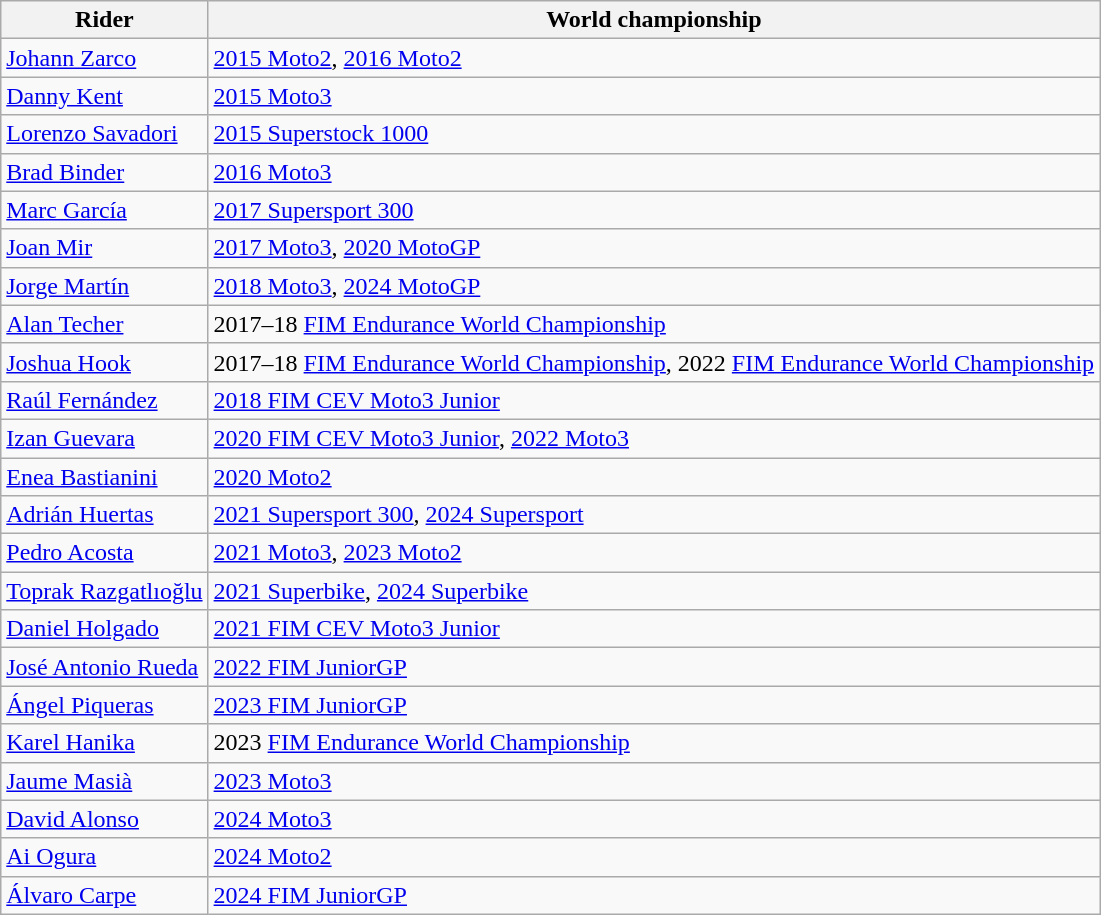<table class="wikitable">
<tr>
<th>Rider</th>
<th>World championship</th>
</tr>
<tr>
<td> <a href='#'>Johann Zarco</a></td>
<td><a href='#'>2015 Moto2</a>, <a href='#'>2016 Moto2</a></td>
</tr>
<tr>
<td> <a href='#'>Danny Kent</a></td>
<td><a href='#'>2015 Moto3</a></td>
</tr>
<tr>
<td> <a href='#'>Lorenzo Savadori</a></td>
<td><a href='#'>2015 Superstock 1000</a></td>
</tr>
<tr>
<td> <a href='#'>Brad Binder</a></td>
<td><a href='#'>2016 Moto3</a></td>
</tr>
<tr>
<td> <a href='#'>Marc García</a></td>
<td><a href='#'>2017 Supersport 300</a></td>
</tr>
<tr>
<td> <a href='#'>Joan Mir</a></td>
<td><a href='#'>2017 Moto3</a>, <a href='#'>2020 MotoGP</a></td>
</tr>
<tr>
<td> <a href='#'>Jorge Martín</a></td>
<td><a href='#'>2018 Moto3</a>, <a href='#'>2024 MotoGP</a></td>
</tr>
<tr>
<td> <a href='#'>Alan Techer</a></td>
<td>2017–18 <a href='#'>FIM Endurance World Championship</a></td>
</tr>
<tr>
<td> <a href='#'>Joshua Hook</a></td>
<td>2017–18 <a href='#'>FIM Endurance World Championship</a>, 2022 <a href='#'>FIM Endurance World Championship</a></td>
</tr>
<tr>
<td> <a href='#'>Raúl Fernández</a></td>
<td><a href='#'>2018 FIM CEV Moto3 Junior</a></td>
</tr>
<tr>
<td> <a href='#'>Izan Guevara</a></td>
<td><a href='#'>2020 FIM CEV Moto3 Junior</a>, <a href='#'>2022 Moto3</a></td>
</tr>
<tr>
<td> <a href='#'>Enea Bastianini</a></td>
<td><a href='#'>2020 Moto2</a></td>
</tr>
<tr>
<td> <a href='#'>Adrián Huertas</a></td>
<td><a href='#'>2021 Supersport 300</a>, <a href='#'>2024 Supersport</a></td>
</tr>
<tr>
<td> <a href='#'>Pedro Acosta</a></td>
<td><a href='#'>2021 Moto3</a>, <a href='#'>2023 Moto2</a></td>
</tr>
<tr>
<td> <a href='#'>Toprak Razgatlıoğlu</a></td>
<td><a href='#'>2021 Superbike</a>, <a href='#'>2024 Superbike</a></td>
</tr>
<tr>
<td> <a href='#'>Daniel Holgado</a></td>
<td><a href='#'>2021 FIM CEV Moto3 Junior</a></td>
</tr>
<tr>
<td> <a href='#'>José Antonio Rueda</a></td>
<td><a href='#'>2022 FIM JuniorGP</a></td>
</tr>
<tr>
<td> <a href='#'>Ángel Piqueras</a></td>
<td><a href='#'>2023 FIM JuniorGP</a></td>
</tr>
<tr>
<td> <a href='#'>Karel Hanika</a></td>
<td>2023 <a href='#'>FIM Endurance World Championship</a></td>
</tr>
<tr>
<td> <a href='#'>Jaume Masià</a></td>
<td><a href='#'>2023 Moto3</a></td>
</tr>
<tr>
<td> <a href='#'>David Alonso</a></td>
<td><a href='#'>2024 Moto3</a></td>
</tr>
<tr>
<td> <a href='#'>Ai Ogura</a></td>
<td><a href='#'>2024 Moto2</a></td>
</tr>
<tr>
<td> <a href='#'>Álvaro Carpe</a></td>
<td><a href='#'>2024 FIM JuniorGP</a></td>
</tr>
</table>
